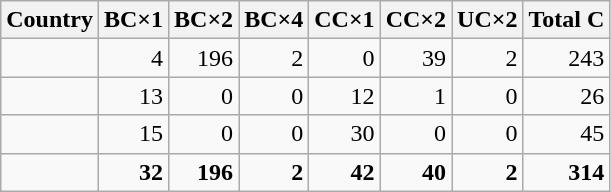<table class="wikitable mw-datatable sortable">
<tr>
<th>Country</th>
<th>BC×1</th>
<th>BC×2</th>
<th>BC×4</th>
<th>CC×1</th>
<th>CC×2</th>
<th>UC×2</th>
<th>Total C</th>
</tr>
<tr>
<td></td>
<td align=right>4</td>
<td align=right>196</td>
<td align=right>2</td>
<td align=right>0</td>
<td align=right>39</td>
<td align=right>2</td>
<td align=right>243</td>
</tr>
<tr>
<td></td>
<td align=right>13</td>
<td align=right>0</td>
<td align=right>0</td>
<td align=right>12</td>
<td align=right>1</td>
<td align=right>0</td>
<td align=right>26</td>
</tr>
<tr>
<td></td>
<td align=right>15</td>
<td align=right>0</td>
<td align=right>0</td>
<td align=right>30</td>
<td align=right>0</td>
<td align=right>0</td>
<td align=right>45</td>
</tr>
<tr class="sortbottom" style="font-weight:bold">
<td></td>
<td align=right>32</td>
<td align=right>196</td>
<td align=right>2</td>
<td align=right>42</td>
<td align=right>40</td>
<td align=right>2</td>
<td align=right>314</td>
</tr>
</table>
